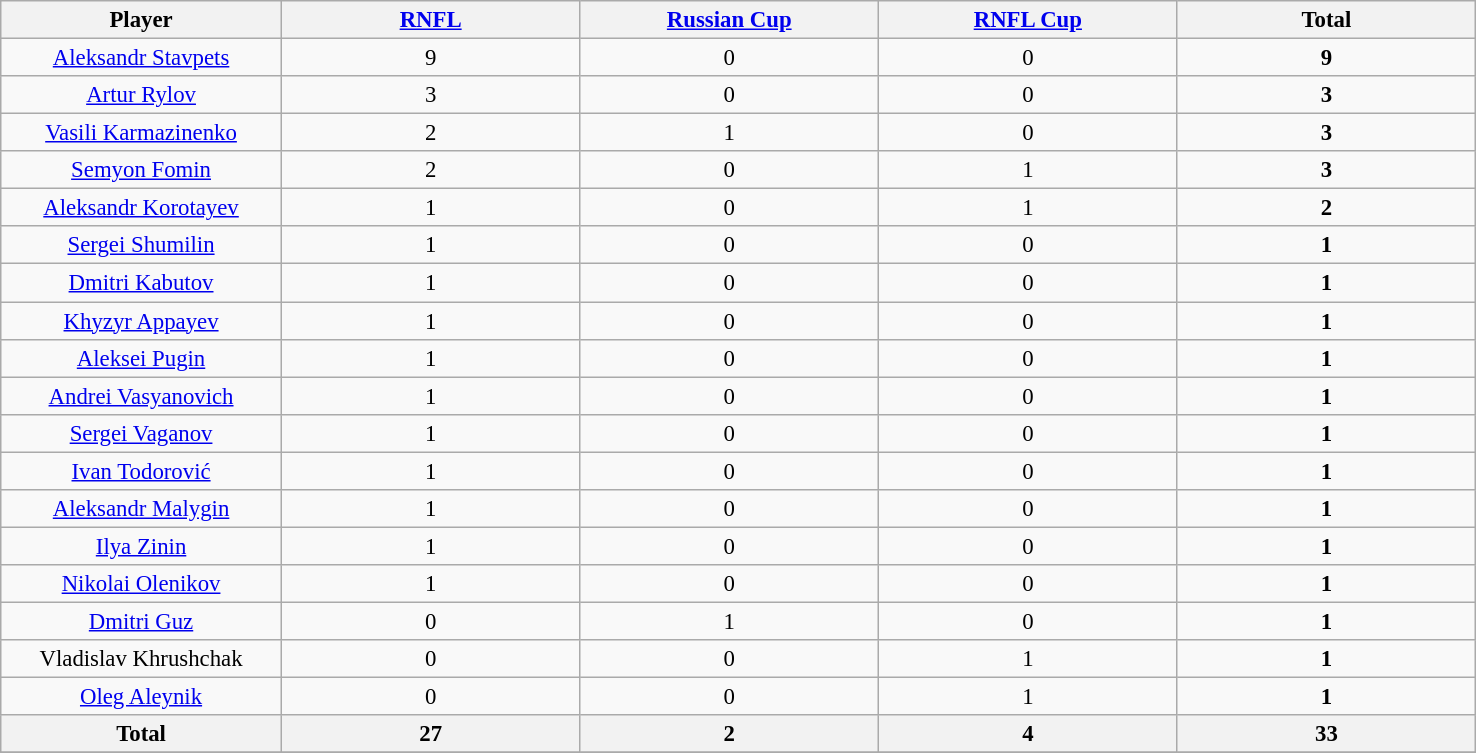<table class="wikitable sortable" style="text-align:center; font-size:95%">
<tr>
<th width=180px>Player</th>
<th width=192px><a href='#'>RNFL</a></th>
<th width=192px><a href='#'>Russian Cup</a></th>
<th width=192px><a href='#'>RNFL Cup</a></th>
<th width=192px>Total</th>
</tr>
<tr>
<td><a href='#'>Aleksandr Stavpets</a></td>
<td>9</td>
<td>0</td>
<td>0</td>
<td><strong>9</strong></td>
</tr>
<tr>
<td><a href='#'>Artur Rylov</a></td>
<td>3</td>
<td>0</td>
<td>0</td>
<td><strong>3</strong></td>
</tr>
<tr>
<td><a href='#'>Vasili Karmazinenko</a></td>
<td>2</td>
<td>1</td>
<td>0</td>
<td><strong>3</strong></td>
</tr>
<tr>
<td><a href='#'>Semyon Fomin</a></td>
<td>2</td>
<td>0</td>
<td>1</td>
<td><strong>3</strong></td>
</tr>
<tr>
<td><a href='#'>Aleksandr Korotayev</a></td>
<td>1</td>
<td>0</td>
<td>1</td>
<td><strong>2</strong></td>
</tr>
<tr>
<td><a href='#'>Sergei Shumilin</a></td>
<td>1</td>
<td>0</td>
<td>0</td>
<td><strong>1</strong></td>
</tr>
<tr>
<td><a href='#'>Dmitri Kabutov</a></td>
<td>1</td>
<td>0</td>
<td>0</td>
<td><strong>1</strong></td>
</tr>
<tr>
<td><a href='#'>Khyzyr Appayev</a></td>
<td>1</td>
<td>0</td>
<td>0</td>
<td><strong>1</strong></td>
</tr>
<tr>
<td><a href='#'>Aleksei Pugin</a></td>
<td>1</td>
<td>0</td>
<td>0</td>
<td><strong>1</strong></td>
</tr>
<tr>
<td><a href='#'>Andrei Vasyanovich</a></td>
<td>1</td>
<td>0</td>
<td>0</td>
<td><strong>1</strong></td>
</tr>
<tr>
<td><a href='#'>Sergei Vaganov</a></td>
<td>1</td>
<td>0</td>
<td>0</td>
<td><strong>1</strong></td>
</tr>
<tr>
<td><a href='#'>Ivan Todorović</a></td>
<td>1</td>
<td>0</td>
<td>0</td>
<td><strong>1</strong></td>
</tr>
<tr>
<td><a href='#'>Aleksandr Malygin</a></td>
<td>1</td>
<td>0</td>
<td>0</td>
<td><strong>1</strong></td>
</tr>
<tr>
<td><a href='#'>Ilya Zinin</a></td>
<td>1</td>
<td>0</td>
<td>0</td>
<td><strong>1</strong></td>
</tr>
<tr>
<td><a href='#'>Nikolai Olenikov</a></td>
<td>1</td>
<td>0</td>
<td>0</td>
<td><strong>1</strong></td>
</tr>
<tr>
<td><a href='#'>Dmitri Guz</a></td>
<td>0</td>
<td>1</td>
<td>0</td>
<td><strong>1</strong></td>
</tr>
<tr>
<td>Vladislav Khrushchak</td>
<td>0</td>
<td>0</td>
<td>1</td>
<td><strong>1</strong></td>
</tr>
<tr>
<td><a href='#'>Oleg Aleynik</a></td>
<td>0</td>
<td>0</td>
<td>1</td>
<td><strong>1</strong></td>
</tr>
<tr class="sortbottom">
<th>Total</th>
<th>27</th>
<th>2</th>
<th>4</th>
<th>33</th>
</tr>
<tr>
</tr>
</table>
